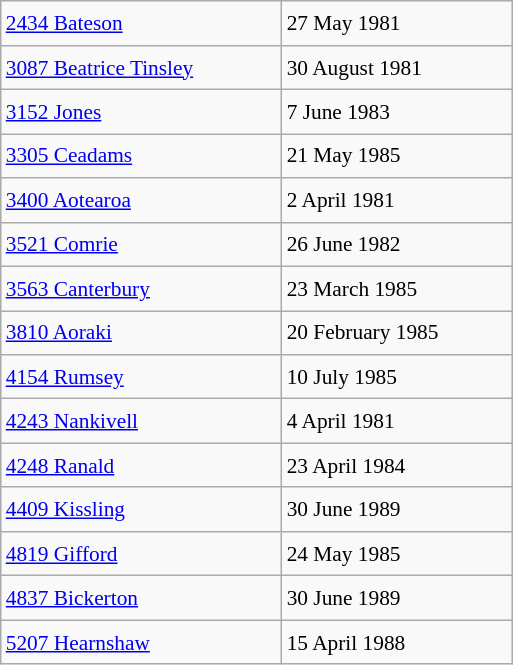<table class="wikitable" style="font-size: 89%; float: left; width: 24em; margin-right: 1em; line-height: 1.6em !important;">
<tr>
<td><a href='#'>2434 Bateson</a> </td>
<td>27 May 1981</td>
</tr>
<tr>
<td><a href='#'>3087 Beatrice Tinsley</a> </td>
<td>30 August 1981</td>
</tr>
<tr>
<td><a href='#'>3152 Jones</a> </td>
<td>7 June 1983</td>
</tr>
<tr>
<td><a href='#'>3305 Ceadams</a> </td>
<td>21 May 1985</td>
</tr>
<tr>
<td><a href='#'>3400 Aotearoa</a> </td>
<td>2 April 1981</td>
</tr>
<tr>
<td><a href='#'>3521 Comrie</a> </td>
<td>26 June 1982</td>
</tr>
<tr>
<td><a href='#'>3563 Canterbury</a> </td>
<td>23 March 1985</td>
</tr>
<tr>
<td><a href='#'>3810 Aoraki</a> </td>
<td>20 February 1985</td>
</tr>
<tr>
<td><a href='#'>4154 Rumsey</a> </td>
<td>10 July 1985</td>
</tr>
<tr>
<td><a href='#'>4243 Nankivell</a> </td>
<td>4 April 1981</td>
</tr>
<tr>
<td><a href='#'>4248 Ranald</a> </td>
<td>23 April 1984</td>
</tr>
<tr>
<td><a href='#'>4409 Kissling</a> </td>
<td>30 June 1989</td>
</tr>
<tr>
<td><a href='#'>4819 Gifford</a> </td>
<td>24 May 1985</td>
</tr>
<tr>
<td><a href='#'>4837 Bickerton</a> </td>
<td>30 June 1989</td>
</tr>
<tr>
<td><a href='#'>5207 Hearnshaw</a> </td>
<td>15 April 1988</td>
</tr>
</table>
